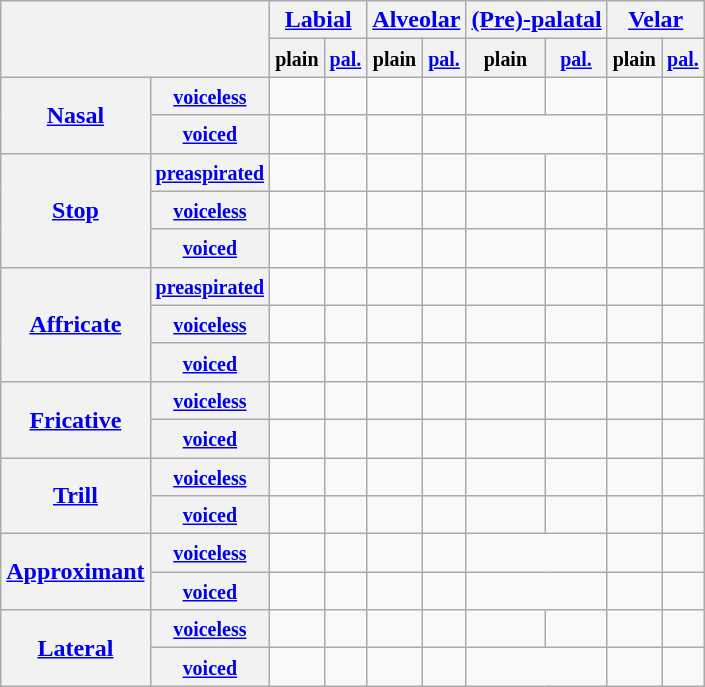<table class="wikitable" style="text-align:center">
<tr>
<th colspan="2" rowspan="2"></th>
<th colspan="2"><a href='#'>Labial</a></th>
<th colspan="2"><a href='#'>Alveolar</a></th>
<th colspan="2"><a href='#'>(Pre)</a><a href='#'>-palatal</a></th>
<th colspan="2"><a href='#'>Velar</a></th>
</tr>
<tr>
<th><small>plain</small></th>
<th><small><a href='#'>pal.</a></small></th>
<th><small>plain</small></th>
<th><small><a href='#'>pal.</a></small></th>
<th><small>plain</small></th>
<th><small><a href='#'>pal.</a></small></th>
<th><small>plain</small></th>
<th><small><a href='#'>pal.</a></small></th>
</tr>
<tr>
<th rowspan="2"><a href='#'>Nasal</a></th>
<th><a href='#'><small>voiceless</small></a></th>
<td></td>
<td></td>
<td></td>
<td></td>
<td></td>
<td></td>
<td></td>
<td></td>
</tr>
<tr>
<th><a href='#'><small>voiced</small></a></th>
<td></td>
<td></td>
<td></td>
<td></td>
<td colspan="2"></td>
<td></td>
<td></td>
</tr>
<tr>
<th rowspan="3"><a href='#'>Stop</a></th>
<th><small><a href='#'>preaspirated</a></small></th>
<td></td>
<td></td>
<td></td>
<td></td>
<td></td>
<td></td>
<td></td>
<td></td>
</tr>
<tr>
<th><a href='#'><small>voiceless</small></a></th>
<td></td>
<td></td>
<td></td>
<td></td>
<td></td>
<td></td>
<td></td>
<td></td>
</tr>
<tr>
<th><a href='#'><small>voiced</small></a></th>
<td></td>
<td></td>
<td></td>
<td></td>
<td></td>
<td></td>
<td></td>
<td></td>
</tr>
<tr>
<th rowspan="3"><a href='#'>Affricate</a></th>
<th><small><a href='#'>preaspirated</a></small></th>
<td></td>
<td></td>
<td></td>
<td></td>
<td></td>
<td></td>
<td></td>
<td></td>
</tr>
<tr>
<th><a href='#'><small>voiceless</small></a></th>
<td></td>
<td></td>
<td></td>
<td></td>
<td></td>
<td></td>
<td></td>
<td></td>
</tr>
<tr>
<th><a href='#'><small>voiced</small></a></th>
<td></td>
<td></td>
<td></td>
<td></td>
<td></td>
<td></td>
<td></td>
<td></td>
</tr>
<tr>
<th rowspan="2"><a href='#'>Fricative</a></th>
<th><a href='#'><small>voiceless</small></a></th>
<td></td>
<td></td>
<td></td>
<td></td>
<td></td>
<td></td>
<td></td>
<td></td>
</tr>
<tr>
<th><a href='#'><small>voiced</small></a></th>
<td></td>
<td></td>
<td></td>
<td></td>
<td></td>
<td></td>
<td></td>
<td></td>
</tr>
<tr>
<th rowspan="2"><a href='#'>Trill</a></th>
<th><a href='#'><small>voiceless</small></a></th>
<td></td>
<td></td>
<td></td>
<td></td>
<td></td>
<td></td>
<td></td>
<td></td>
</tr>
<tr>
<th><a href='#'><small>voiced</small></a></th>
<td></td>
<td></td>
<td></td>
<td></td>
<td></td>
<td></td>
<td></td>
<td></td>
</tr>
<tr>
<th rowspan="2"><a href='#'>Approximant</a></th>
<th><a href='#'><small>voiceless</small></a></th>
<td></td>
<td></td>
<td></td>
<td></td>
<td colspan="2"></td>
<td></td>
<td></td>
</tr>
<tr>
<th><a href='#'><small>voiced</small></a></th>
<td></td>
<td></td>
<td></td>
<td></td>
<td colspan="2"></td>
<td></td>
<td></td>
</tr>
<tr>
<th rowspan="2"><a href='#'>Lateral</a></th>
<th><a href='#'><small>voiceless</small></a></th>
<td></td>
<td></td>
<td></td>
<td></td>
<td></td>
<td></td>
<td></td>
<td></td>
</tr>
<tr>
<th><a href='#'><small>voiced</small></a></th>
<td></td>
<td></td>
<td></td>
<td></td>
<td colspan="2"></td>
<td></td>
<td></td>
</tr>
</table>
